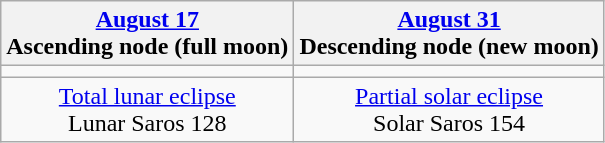<table class="wikitable">
<tr>
<th><a href='#'>August 17</a><br>Ascending node (full moon)<br></th>
<th><a href='#'>August 31</a><br>Descending node (new moon)<br></th>
</tr>
<tr>
<td></td>
<td></td>
</tr>
<tr align=center>
<td><a href='#'>Total lunar eclipse</a><br>Lunar Saros 128</td>
<td><a href='#'>Partial solar eclipse</a><br>Solar Saros 154</td>
</tr>
</table>
